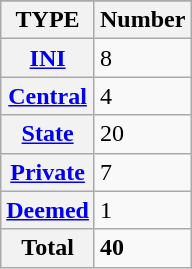<table class = "wikitable sortable collapsible plainrowheaders">
<tr>
</tr>
<tr>
<th scope="col">TYPE</th>
<th scope="col">Number</th>
</tr>
<tr>
<th scope="row"><a href='#'>INI</a></th>
<td>8</td>
</tr>
<tr>
<th scope="row"><a href='#'>Central</a></th>
<td>4</td>
</tr>
<tr>
<th scope="row"><a href='#'>State</a></th>
<td>20</td>
</tr>
<tr>
<th scope="row"><a href='#'>Private</a></th>
<td>7</td>
</tr>
<tr>
<th scope="row"><a href='#'>Deemed</a></th>
<td>1</td>
</tr>
<tr>
<th scope="row"><strong>Total</strong></th>
<td><strong>40</strong></td>
</tr>
</table>
